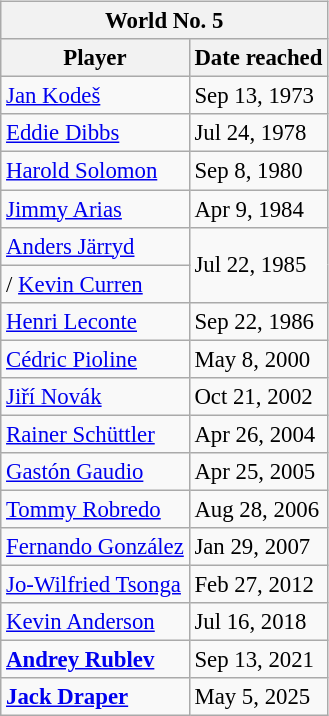<table class="wikitable nowrap" style="display:inline-table; font-size:95%">
<tr>
<th colspan="2">World No. 5</th>
</tr>
<tr>
<th>Player</th>
<th>Date reached</th>
</tr>
<tr>
<td> <a href='#'>Jan Kodeš</a></td>
<td>Sep 13, 1973</td>
</tr>
<tr>
<td> <a href='#'>Eddie Dibbs</a></td>
<td>Jul 24, 1978</td>
</tr>
<tr>
<td> <a href='#'>Harold Solomon</a></td>
<td>Sep 8, 1980</td>
</tr>
<tr>
<td> <a href='#'>Jimmy Arias</a></td>
<td>Apr 9, 1984</td>
</tr>
<tr>
<td> <a href='#'>Anders Järryd</a></td>
<td rowspan=2>Jul 22, 1985</td>
</tr>
<tr>
<td>/ <a href='#'>Kevin Curren</a></td>
</tr>
<tr>
<td> <a href='#'>Henri Leconte</a></td>
<td>Sep 22, 1986</td>
</tr>
<tr>
<td> <a href='#'>Cédric Pioline</a></td>
<td>May 8, 2000</td>
</tr>
<tr>
<td> <a href='#'>Jiří Novák</a></td>
<td>Oct 21, 2002</td>
</tr>
<tr>
<td> <a href='#'>Rainer Schüttler</a></td>
<td>Apr 26, 2004</td>
</tr>
<tr>
<td> <a href='#'>Gastón Gaudio</a></td>
<td>Apr 25, 2005</td>
</tr>
<tr>
<td> <a href='#'>Tommy Robredo</a></td>
<td>Aug 28, 2006</td>
</tr>
<tr>
<td> <a href='#'>Fernando González</a></td>
<td>Jan 29, 2007</td>
</tr>
<tr>
<td> <a href='#'>Jo-Wilfried Tsonga</a></td>
<td>Feb 27, 2012</td>
</tr>
<tr>
<td> <a href='#'>Kevin Anderson</a></td>
<td>Jul 16, 2018</td>
</tr>
<tr>
<td> <strong><a href='#'>Andrey Rublev</a></strong></td>
<td>Sep 13, 2021</td>
</tr>
<tr>
<td> <strong><a href='#'>Jack Draper</a></strong></td>
<td>May 5, 2025</td>
</tr>
</table>
